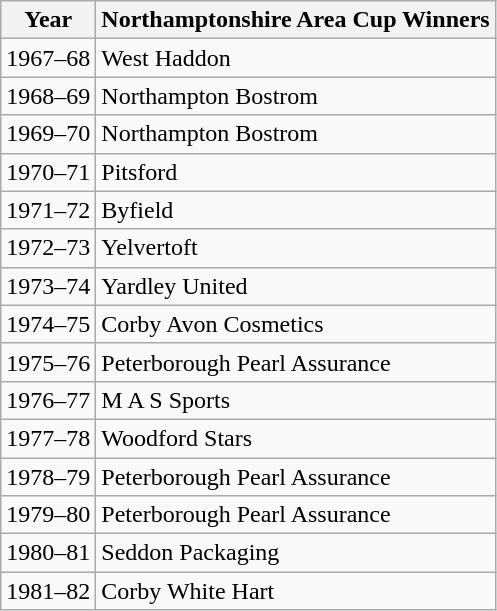<table class="wikitable" style="float:left; margin-right:1em">
<tr>
<th>Year</th>
<th>Northamptonshire Area Cup Winners</th>
</tr>
<tr>
<td>1967–68</td>
<td>West Haddon</td>
</tr>
<tr>
<td>1968–69</td>
<td>Northampton Bostrom</td>
</tr>
<tr>
<td>1969–70</td>
<td>Northampton Bostrom</td>
</tr>
<tr>
<td>1970–71</td>
<td>Pitsford</td>
</tr>
<tr>
<td>1971–72</td>
<td>Byfield</td>
</tr>
<tr>
<td>1972–73</td>
<td>Yelvertoft</td>
</tr>
<tr>
<td>1973–74</td>
<td>Yardley United</td>
</tr>
<tr>
<td>1974–75</td>
<td>Corby Avon Cosmetics</td>
</tr>
<tr>
<td>1975–76</td>
<td>Peterborough Pearl Assurance</td>
</tr>
<tr>
<td>1976–77</td>
<td>M A S Sports</td>
</tr>
<tr>
<td>1977–78</td>
<td>Woodford Stars</td>
</tr>
<tr>
<td>1978–79</td>
<td>Peterborough Pearl Assurance</td>
</tr>
<tr>
<td>1979–80</td>
<td>Peterborough Pearl Assurance</td>
</tr>
<tr>
<td>1980–81</td>
<td>Seddon Packaging</td>
</tr>
<tr>
<td>1981–82</td>
<td>Corby White Hart</td>
</tr>
</table>
